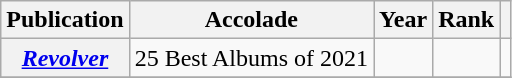<table class="wikitable plainrowheaders">
<tr>
<th>Publication</th>
<th>Accolade</th>
<th>Year</th>
<th>Rank</th>
<th></th>
</tr>
<tr>
<th scope="row"><em><a href='#'>Revolver</a></em></th>
<td>25 Best Albums of 2021</td>
<td></td>
<td></td>
<td></td>
</tr>
<tr>
</tr>
</table>
